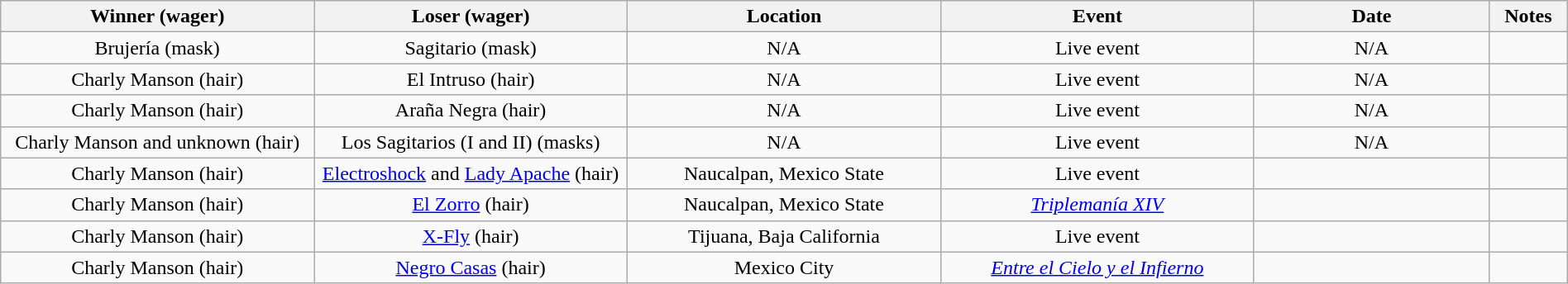<table class="wikitable sortable" width=100%  style="text-align: center">
<tr>
<th width=20% scope="col">Winner (wager)</th>
<th width=20% scope="col">Loser (wager)</th>
<th width=20% scope="col">Location</th>
<th width=20% scope="col">Event</th>
<th width=15% scope="col">Date</th>
<th class="unsortable" width=5% scope="col">Notes</th>
</tr>
<tr>
<td>Brujería (mask)</td>
<td>Sagitario (mask)</td>
<td>N/A</td>
<td>Live event</td>
<td>N/A</td>
<td> </td>
</tr>
<tr>
<td>Charly Manson (hair)</td>
<td>El Intruso (hair)</td>
<td>N/A</td>
<td>Live event</td>
<td>N/A</td>
<td> </td>
</tr>
<tr>
<td>Charly Manson (hair)</td>
<td>Araña Negra (hair)</td>
<td>N/A</td>
<td>Live event</td>
<td>N/A</td>
<td> </td>
</tr>
<tr>
<td>Charly Manson and unknown (hair)</td>
<td>Los Sagitarios (I and II) (masks)</td>
<td>N/A</td>
<td>Live event</td>
<td>N/A</td>
<td> </td>
</tr>
<tr>
<td>Charly Manson (hair)</td>
<td><a href='#'>Electroshock</a> and <a href='#'>Lady Apache</a> (hair)</td>
<td>Naucalpan, Mexico State</td>
<td>Live event</td>
<td></td>
<td></td>
</tr>
<tr>
<td>Charly Manson (hair)</td>
<td><a href='#'>El Zorro</a> (hair)</td>
<td>Naucalpan, Mexico State</td>
<td><em><a href='#'>Triplemanía XIV</a></em></td>
<td></td>
<td></td>
</tr>
<tr>
<td>Charly Manson (hair)</td>
<td><a href='#'>X-Fly</a> (hair)</td>
<td>Tijuana, Baja California</td>
<td>Live event</td>
<td></td>
<td></td>
</tr>
<tr>
<td>Charly Manson (hair)</td>
<td><a href='#'>Negro Casas</a> (hair)</td>
<td>Mexico City</td>
<td><em><a href='#'>Entre el Cielo y el Infierno</a></em></td>
<td></td>
<td></td>
</tr>
</table>
